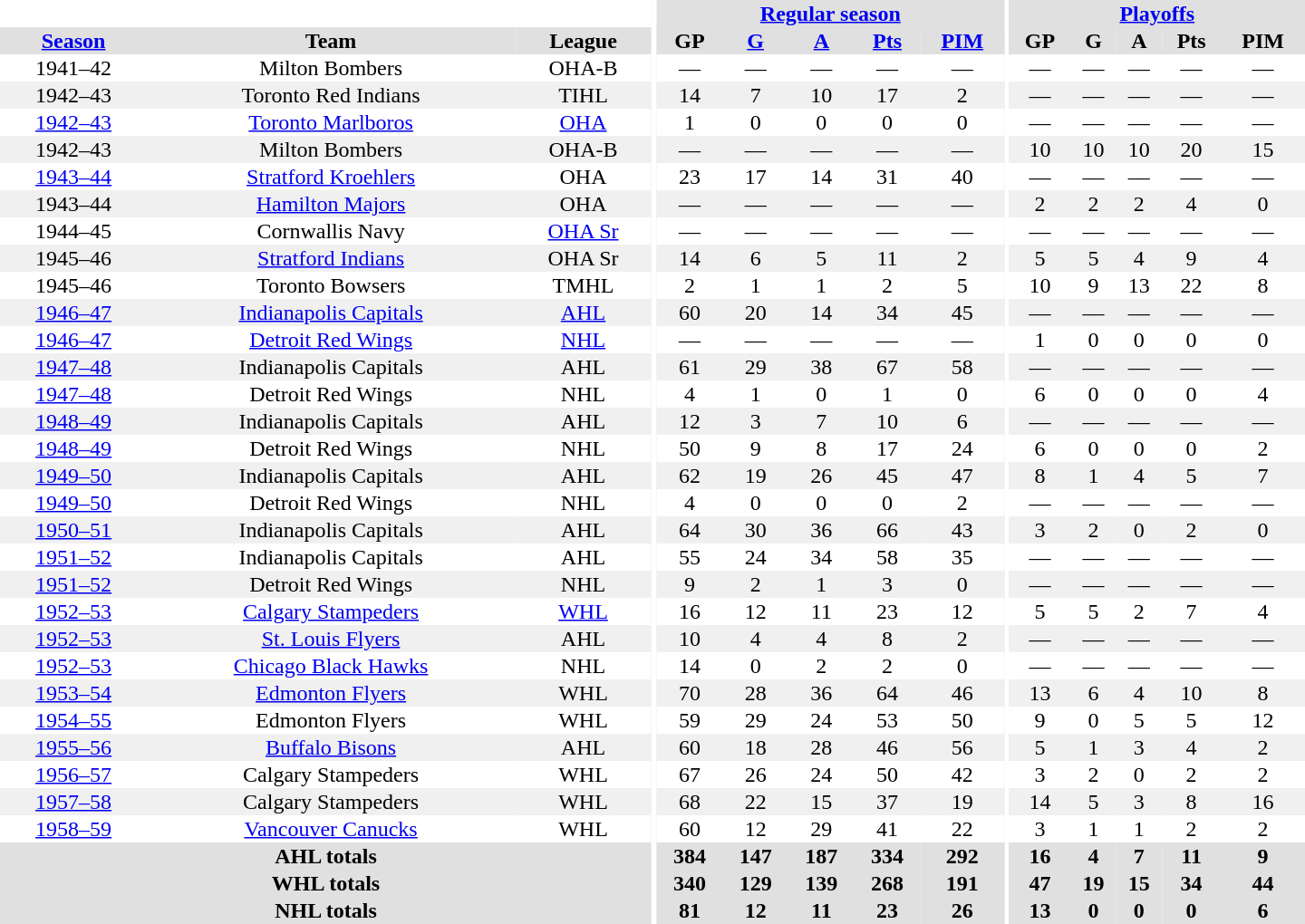<table border="0" cellpadding="1" cellspacing="0" style="text-align:center; width:60em">
<tr bgcolor="#e0e0e0">
<th colspan="3" bgcolor="#ffffff"></th>
<th rowspan="100" bgcolor="#ffffff"></th>
<th colspan="5"><a href='#'>Regular season</a></th>
<th rowspan="100" bgcolor="#ffffff"></th>
<th colspan="5"><a href='#'>Playoffs</a></th>
</tr>
<tr bgcolor="#e0e0e0">
<th><a href='#'>Season</a></th>
<th>Team</th>
<th>League</th>
<th>GP</th>
<th><a href='#'>G</a></th>
<th><a href='#'>A</a></th>
<th><a href='#'>Pts</a></th>
<th><a href='#'>PIM</a></th>
<th>GP</th>
<th>G</th>
<th>A</th>
<th>Pts</th>
<th>PIM</th>
</tr>
<tr>
<td>1941–42</td>
<td>Milton Bombers</td>
<td>OHA-B</td>
<td>—</td>
<td>—</td>
<td>—</td>
<td>—</td>
<td>—</td>
<td>—</td>
<td>—</td>
<td>—</td>
<td>—</td>
<td>—</td>
</tr>
<tr bgcolor="#f0f0f0">
<td>1942–43</td>
<td>Toronto Red Indians</td>
<td>TIHL</td>
<td>14</td>
<td>7</td>
<td>10</td>
<td>17</td>
<td>2</td>
<td>—</td>
<td>—</td>
<td>—</td>
<td>—</td>
<td>—</td>
</tr>
<tr>
<td><a href='#'>1942–43</a></td>
<td><a href='#'>Toronto Marlboros</a></td>
<td><a href='#'>OHA</a></td>
<td>1</td>
<td>0</td>
<td>0</td>
<td>0</td>
<td>0</td>
<td>—</td>
<td>—</td>
<td>—</td>
<td>—</td>
<td>—</td>
</tr>
<tr bgcolor="#f0f0f0">
<td>1942–43</td>
<td>Milton Bombers</td>
<td>OHA-B</td>
<td>—</td>
<td>—</td>
<td>—</td>
<td>—</td>
<td>—</td>
<td>10</td>
<td>10</td>
<td>10</td>
<td>20</td>
<td>15</td>
</tr>
<tr>
<td><a href='#'>1943–44</a></td>
<td><a href='#'>Stratford Kroehlers</a></td>
<td>OHA</td>
<td>23</td>
<td>17</td>
<td>14</td>
<td>31</td>
<td>40</td>
<td>—</td>
<td>—</td>
<td>—</td>
<td>—</td>
<td>—</td>
</tr>
<tr bgcolor="#f0f0f0">
<td>1943–44</td>
<td><a href='#'>Hamilton Majors</a></td>
<td>OHA</td>
<td>—</td>
<td>—</td>
<td>—</td>
<td>—</td>
<td>—</td>
<td>2</td>
<td>2</td>
<td>2</td>
<td>4</td>
<td>0</td>
</tr>
<tr>
<td>1944–45</td>
<td>Cornwallis Navy</td>
<td><a href='#'>OHA Sr</a></td>
<td>—</td>
<td>—</td>
<td>—</td>
<td>—</td>
<td>—</td>
<td>—</td>
<td>—</td>
<td>—</td>
<td>—</td>
<td>—</td>
</tr>
<tr bgcolor="#f0f0f0">
<td>1945–46</td>
<td><a href='#'>Stratford Indians</a></td>
<td>OHA Sr</td>
<td>14</td>
<td>6</td>
<td>5</td>
<td>11</td>
<td>2</td>
<td>5</td>
<td>5</td>
<td>4</td>
<td>9</td>
<td>4</td>
</tr>
<tr>
<td>1945–46</td>
<td>Toronto Bowsers</td>
<td>TMHL</td>
<td>2</td>
<td>1</td>
<td>1</td>
<td>2</td>
<td>5</td>
<td>10</td>
<td>9</td>
<td>13</td>
<td>22</td>
<td>8</td>
</tr>
<tr bgcolor="#f0f0f0">
<td><a href='#'>1946–47</a></td>
<td><a href='#'>Indianapolis Capitals</a></td>
<td><a href='#'>AHL</a></td>
<td>60</td>
<td>20</td>
<td>14</td>
<td>34</td>
<td>45</td>
<td>—</td>
<td>—</td>
<td>—</td>
<td>—</td>
<td>—</td>
</tr>
<tr>
<td><a href='#'>1946–47</a></td>
<td><a href='#'>Detroit Red Wings</a></td>
<td><a href='#'>NHL</a></td>
<td>—</td>
<td>—</td>
<td>—</td>
<td>—</td>
<td>—</td>
<td>1</td>
<td>0</td>
<td>0</td>
<td>0</td>
<td>0</td>
</tr>
<tr bgcolor="#f0f0f0">
<td><a href='#'>1947–48</a></td>
<td>Indianapolis Capitals</td>
<td>AHL</td>
<td>61</td>
<td>29</td>
<td>38</td>
<td>67</td>
<td>58</td>
<td>—</td>
<td>—</td>
<td>—</td>
<td>—</td>
<td>—</td>
</tr>
<tr>
<td><a href='#'>1947–48</a></td>
<td>Detroit Red Wings</td>
<td>NHL</td>
<td>4</td>
<td>1</td>
<td>0</td>
<td>1</td>
<td>0</td>
<td>6</td>
<td>0</td>
<td>0</td>
<td>0</td>
<td>4</td>
</tr>
<tr bgcolor="#f0f0f0">
<td><a href='#'>1948–49</a></td>
<td>Indianapolis Capitals</td>
<td>AHL</td>
<td>12</td>
<td>3</td>
<td>7</td>
<td>10</td>
<td>6</td>
<td>—</td>
<td>—</td>
<td>—</td>
<td>—</td>
<td>—</td>
</tr>
<tr>
<td><a href='#'>1948–49</a></td>
<td>Detroit Red Wings</td>
<td>NHL</td>
<td>50</td>
<td>9</td>
<td>8</td>
<td>17</td>
<td>24</td>
<td>6</td>
<td>0</td>
<td>0</td>
<td>0</td>
<td>2</td>
</tr>
<tr bgcolor="#f0f0f0">
<td><a href='#'>1949–50</a></td>
<td>Indianapolis Capitals</td>
<td>AHL</td>
<td>62</td>
<td>19</td>
<td>26</td>
<td>45</td>
<td>47</td>
<td>8</td>
<td>1</td>
<td>4</td>
<td>5</td>
<td>7</td>
</tr>
<tr>
<td><a href='#'>1949–50</a></td>
<td>Detroit Red Wings</td>
<td>NHL</td>
<td>4</td>
<td>0</td>
<td>0</td>
<td>0</td>
<td>2</td>
<td>—</td>
<td>—</td>
<td>—</td>
<td>—</td>
<td>—</td>
</tr>
<tr bgcolor="#f0f0f0">
<td><a href='#'>1950–51</a></td>
<td>Indianapolis Capitals</td>
<td>AHL</td>
<td>64</td>
<td>30</td>
<td>36</td>
<td>66</td>
<td>43</td>
<td>3</td>
<td>2</td>
<td>0</td>
<td>2</td>
<td>0</td>
</tr>
<tr>
<td><a href='#'>1951–52</a></td>
<td>Indianapolis Capitals</td>
<td>AHL</td>
<td>55</td>
<td>24</td>
<td>34</td>
<td>58</td>
<td>35</td>
<td>—</td>
<td>—</td>
<td>—</td>
<td>—</td>
<td>—</td>
</tr>
<tr bgcolor="#f0f0f0">
<td><a href='#'>1951–52</a></td>
<td>Detroit Red Wings</td>
<td>NHL</td>
<td>9</td>
<td>2</td>
<td>1</td>
<td>3</td>
<td>0</td>
<td>—</td>
<td>—</td>
<td>—</td>
<td>—</td>
<td>—</td>
</tr>
<tr>
<td><a href='#'>1952–53</a></td>
<td><a href='#'>Calgary Stampeders</a></td>
<td><a href='#'>WHL</a></td>
<td>16</td>
<td>12</td>
<td>11</td>
<td>23</td>
<td>12</td>
<td>5</td>
<td>5</td>
<td>2</td>
<td>7</td>
<td>4</td>
</tr>
<tr bgcolor="#f0f0f0">
<td><a href='#'>1952–53</a></td>
<td><a href='#'>St. Louis Flyers</a></td>
<td>AHL</td>
<td>10</td>
<td>4</td>
<td>4</td>
<td>8</td>
<td>2</td>
<td>—</td>
<td>—</td>
<td>—</td>
<td>—</td>
<td>—</td>
</tr>
<tr>
<td><a href='#'>1952–53</a></td>
<td><a href='#'>Chicago Black Hawks</a></td>
<td>NHL</td>
<td>14</td>
<td>0</td>
<td>2</td>
<td>2</td>
<td>0</td>
<td>—</td>
<td>—</td>
<td>—</td>
<td>—</td>
<td>—</td>
</tr>
<tr bgcolor="#f0f0f0">
<td><a href='#'>1953–54</a></td>
<td><a href='#'>Edmonton Flyers</a></td>
<td>WHL</td>
<td>70</td>
<td>28</td>
<td>36</td>
<td>64</td>
<td>46</td>
<td>13</td>
<td>6</td>
<td>4</td>
<td>10</td>
<td>8</td>
</tr>
<tr>
<td><a href='#'>1954–55</a></td>
<td>Edmonton Flyers</td>
<td>WHL</td>
<td>59</td>
<td>29</td>
<td>24</td>
<td>53</td>
<td>50</td>
<td>9</td>
<td>0</td>
<td>5</td>
<td>5</td>
<td>12</td>
</tr>
<tr bgcolor="#f0f0f0">
<td><a href='#'>1955–56</a></td>
<td><a href='#'>Buffalo Bisons</a></td>
<td>AHL</td>
<td>60</td>
<td>18</td>
<td>28</td>
<td>46</td>
<td>56</td>
<td>5</td>
<td>1</td>
<td>3</td>
<td>4</td>
<td>2</td>
</tr>
<tr>
<td><a href='#'>1956–57</a></td>
<td>Calgary Stampeders</td>
<td>WHL</td>
<td>67</td>
<td>26</td>
<td>24</td>
<td>50</td>
<td>42</td>
<td>3</td>
<td>2</td>
<td>0</td>
<td>2</td>
<td>2</td>
</tr>
<tr bgcolor="#f0f0f0">
<td><a href='#'>1957–58</a></td>
<td>Calgary Stampeders</td>
<td>WHL</td>
<td>68</td>
<td>22</td>
<td>15</td>
<td>37</td>
<td>19</td>
<td>14</td>
<td>5</td>
<td>3</td>
<td>8</td>
<td>16</td>
</tr>
<tr>
<td><a href='#'>1958–59</a></td>
<td><a href='#'>Vancouver Canucks</a></td>
<td>WHL</td>
<td>60</td>
<td>12</td>
<td>29</td>
<td>41</td>
<td>22</td>
<td>3</td>
<td>1</td>
<td>1</td>
<td>2</td>
<td>2</td>
</tr>
<tr bgcolor="#e0e0e0">
<th colspan="3">AHL totals</th>
<th>384</th>
<th>147</th>
<th>187</th>
<th>334</th>
<th>292</th>
<th>16</th>
<th>4</th>
<th>7</th>
<th>11</th>
<th>9</th>
</tr>
<tr bgcolor="#e0e0e0">
<th colspan="3">WHL totals</th>
<th>340</th>
<th>129</th>
<th>139</th>
<th>268</th>
<th>191</th>
<th>47</th>
<th>19</th>
<th>15</th>
<th>34</th>
<th>44</th>
</tr>
<tr bgcolor="#e0e0e0">
<th colspan="3">NHL totals</th>
<th>81</th>
<th>12</th>
<th>11</th>
<th>23</th>
<th>26</th>
<th>13</th>
<th>0</th>
<th>0</th>
<th>0</th>
<th>6</th>
</tr>
</table>
